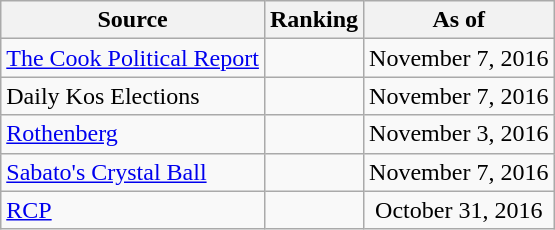<table class="wikitable" style="text-align:center">
<tr>
<th>Source</th>
<th>Ranking</th>
<th>As of</th>
</tr>
<tr>
<td align=left><a href='#'>The Cook Political Report</a></td>
<td></td>
<td>November 7, 2016</td>
</tr>
<tr>
<td align=left>Daily Kos Elections</td>
<td></td>
<td>November 7, 2016</td>
</tr>
<tr>
<td align=left><a href='#'>Rothenberg</a></td>
<td></td>
<td>November 3, 2016</td>
</tr>
<tr>
<td align=left><a href='#'>Sabato's Crystal Ball</a></td>
<td></td>
<td>November 7, 2016</td>
</tr>
<tr>
<td align="left"><a href='#'>RCP</a></td>
<td></td>
<td>October 31, 2016</td>
</tr>
</table>
